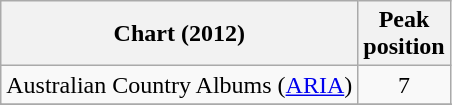<table class="wikitable sortable">
<tr>
<th>Chart (2012)</th>
<th>Peak<br>position</th>
</tr>
<tr>
<td>Australian Country Albums (<a href='#'>ARIA</a>)</td>
<td align="center">7</td>
</tr>
<tr>
</tr>
<tr>
</tr>
<tr>
</tr>
</table>
